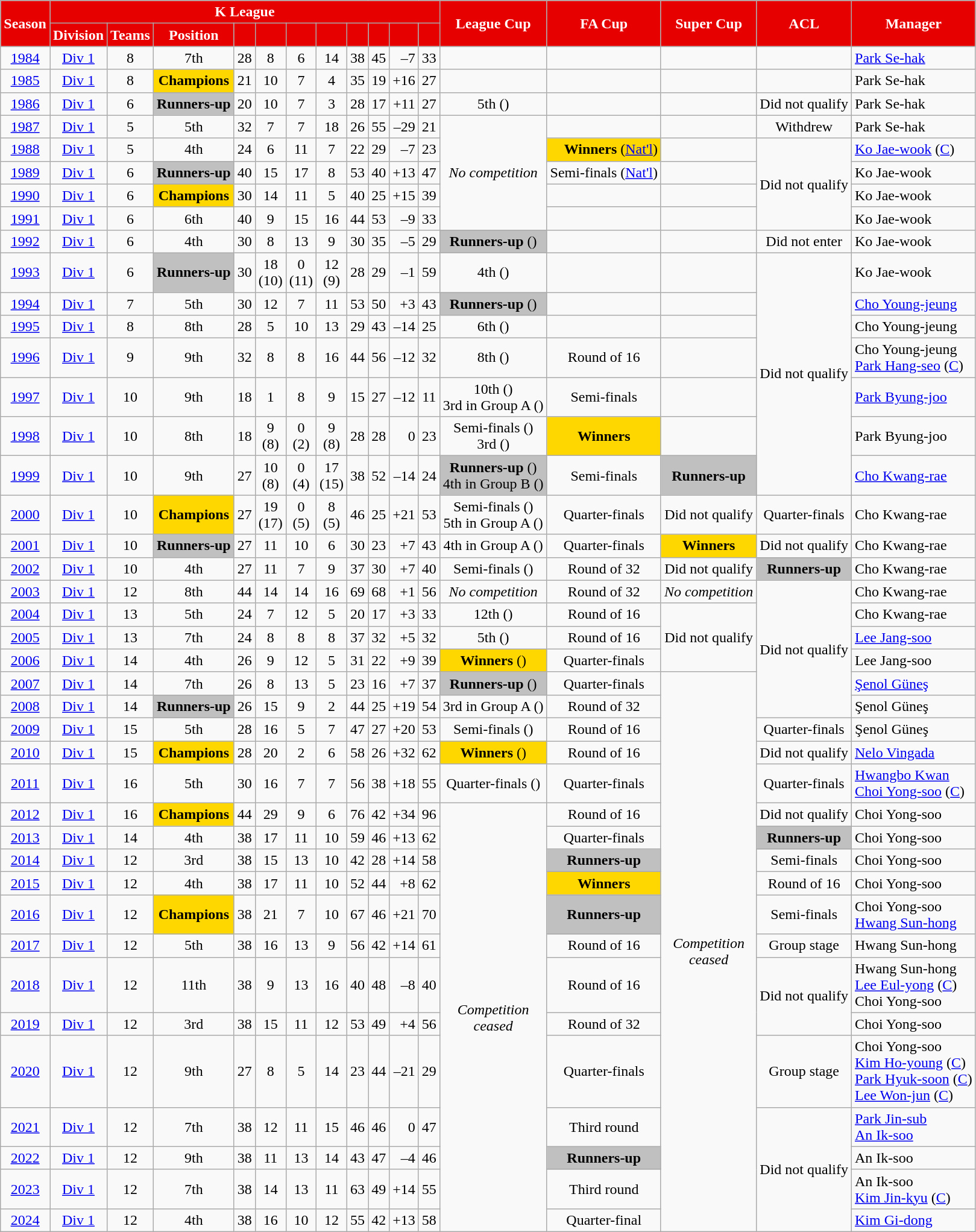<table class="wikitable sortable" style="text-align:center; font-size:100%">
<tr>
<th rowspan="2" style="color:#FFFFFF; background:#E60000;">Season</th>
<th colspan="11" style="color:#FFFFFF; background:#E60000;">K League</th>
<th rowspan="2" style="color:#FFFFFF; background:#E60000;">League Cup</th>
<th rowspan="2" style="color:#FFFFFF; background:#E60000;">FA Cup</th>
<th rowspan="2" style="color:#FFFFFF; background:#E60000;">Super Cup</th>
<th rowspan="2" style="color:#FFFFFF; background:#E60000;">ACL</th>
<th rowspan="2" style="color:#FFFFFF; background:#E60000;">Manager</th>
</tr>
<tr>
<th style="color:#FFFFFF; background:#E60000;">Division</th>
<th style="color:#FFFFFF; background:#E60000;">Teams</th>
<th style="color:#FFFFFF; background:#E60000;">Position</th>
<th style="color:#FFFFFF; background:#E60000;"></th>
<th style="color:#FFFFFF; background:#E60000;"></th>
<th style="color:#FFFFFF; background:#E60000;"></th>
<th style="color:#FFFFFF; background:#E60000;"></th>
<th style="color:#FFFFFF; background:#E60000;"></th>
<th style="color:#FFFFFF; background:#E60000;"></th>
<th style="color:#FFFFFF; background:#E60000;"></th>
<th style="color:#FFFFFF; background:#E60000;"></th>
</tr>
<tr>
<td><a href='#'>1984</a></td>
<td><a href='#'>Div 1</a></td>
<td>8</td>
<td>7th</td>
<td>28</td>
<td>8</td>
<td>6</td>
<td>14</td>
<td>38</td>
<td>45</td>
<td align=right>–7</td>
<td>33</td>
<td></td>
<td></td>
<td></td>
<td></td>
<td align=left> <a href='#'>Park Se-hak</a></td>
</tr>
<tr>
<td><a href='#'>1985</a></td>
<td><a href='#'>Div 1</a></td>
<td>8</td>
<td bgcolor=gold><strong>Champions</strong></td>
<td>21</td>
<td>10</td>
<td>7</td>
<td>4</td>
<td>35</td>
<td>19</td>
<td align=right>+16</td>
<td>27</td>
<td></td>
<td></td>
<td></td>
<td></td>
<td align=left> Park Se-hak</td>
</tr>
<tr>
<td><a href='#'>1986</a></td>
<td><a href='#'>Div 1</a></td>
<td>6</td>
<td bgcolor=silver><strong>Runners-up</strong></td>
<td>20</td>
<td>10</td>
<td>7</td>
<td>3</td>
<td>28</td>
<td>17</td>
<td align=right>+11</td>
<td>27</td>
<td>5th (<a href='#'></a>)</td>
<td></td>
<td></td>
<td>Did not qualify</td>
<td align=left> Park Se-hak</td>
</tr>
<tr>
<td><a href='#'>1987</a></td>
<td><a href='#'>Div 1</a></td>
<td>5</td>
<td>5th</td>
<td>32</td>
<td>7</td>
<td>7</td>
<td>18</td>
<td>26</td>
<td>55</td>
<td align=right>–29</td>
<td>21</td>
<td rowspan="5"><em>No competition</em></td>
<td></td>
<td></td>
<td>Withdrew</td>
<td align=left> Park Se-hak</td>
</tr>
<tr>
<td><a href='#'>1988</a></td>
<td><a href='#'>Div 1</a></td>
<td>5</td>
<td>4th</td>
<td>24</td>
<td>6</td>
<td>11</td>
<td>7</td>
<td>22</td>
<td>29</td>
<td align=right>–7</td>
<td>23</td>
<td bgcolor=gold align=right><strong>Winners</strong> (<a href='#'>Nat'l</a>)</td>
<td></td>
<td rowspan="4">Did not qualify</td>
<td align=left> <a href='#'>Ko Jae-wook</a> (<a href='#'>C</a>)</td>
</tr>
<tr>
<td><a href='#'>1989</a></td>
<td><a href='#'>Div 1</a></td>
<td>6</td>
<td bgcolor=silver><strong>Runners-up</strong></td>
<td>40</td>
<td>15</td>
<td>17</td>
<td>8</td>
<td>53</td>
<td>40</td>
<td align=right>+13</td>
<td>47</td>
<td align=right>Semi-finals (<a href='#'>Nat'l</a>)</td>
<td></td>
<td align=left> Ko Jae-wook</td>
</tr>
<tr>
<td><a href='#'>1990</a></td>
<td><a href='#'>Div 1</a></td>
<td>6</td>
<td bgcolor=gold><strong>Champions</strong></td>
<td>30</td>
<td>14</td>
<td>11</td>
<td>5</td>
<td>40</td>
<td>25</td>
<td align=right>+15</td>
<td>39</td>
<td></td>
<td></td>
<td align=left> Ko Jae-wook</td>
</tr>
<tr>
<td><a href='#'>1991</a></td>
<td><a href='#'>Div 1</a></td>
<td>6</td>
<td>6th</td>
<td>40</td>
<td>9</td>
<td>15</td>
<td>16</td>
<td>44</td>
<td>53</td>
<td align=right>–9</td>
<td>33</td>
<td></td>
<td></td>
<td align=left> Ko Jae-wook</td>
</tr>
<tr>
<td><a href='#'>1992</a></td>
<td><a href='#'>Div 1</a></td>
<td>6</td>
<td>4th</td>
<td>30</td>
<td>8</td>
<td>13</td>
<td>9</td>
<td>30</td>
<td>35</td>
<td align=right>–5</td>
<td>29</td>
<td bgcolor=silver><strong>Runners-up</strong> (<a href='#'></a>)</td>
<td></td>
<td></td>
<td>Did not enter</td>
<td align=left> Ko Jae-wook</td>
</tr>
<tr>
<td><a href='#'>1993</a></td>
<td><a href='#'>Div 1</a></td>
<td>6</td>
<td bgcolor=silver><strong>Runners-up</strong></td>
<td>30</td>
<td>18<br>(10)</td>
<td>0<br>(11)</td>
<td>12<br>(9)</td>
<td>28</td>
<td>29</td>
<td align=right>–1</td>
<td>59</td>
<td>4th (<a href='#'></a>)</td>
<td></td>
<td></td>
<td rowspan="7">Did not qualify</td>
<td align=left> Ko Jae-wook</td>
</tr>
<tr>
<td><a href='#'>1994</a></td>
<td><a href='#'>Div 1</a></td>
<td>7</td>
<td>5th</td>
<td>30</td>
<td>12</td>
<td>7</td>
<td>11</td>
<td>53</td>
<td>50</td>
<td align=right>+3</td>
<td>43</td>
<td bgcolor=silver><strong>Runners-up</strong> (<a href='#'></a>)</td>
<td></td>
<td></td>
<td align=left> <a href='#'>Cho Young-jeung</a></td>
</tr>
<tr>
<td><a href='#'>1995</a></td>
<td><a href='#'>Div 1</a></td>
<td>8</td>
<td>8th</td>
<td>28</td>
<td>5</td>
<td>10</td>
<td>13</td>
<td>29</td>
<td>43</td>
<td align=right>–14</td>
<td>25</td>
<td>6th (<a href='#'></a>)</td>
<td></td>
<td></td>
<td align=left> Cho Young-jeung</td>
</tr>
<tr>
<td><a href='#'>1996</a></td>
<td><a href='#'>Div 1</a></td>
<td>9</td>
<td>9th</td>
<td>32</td>
<td>8</td>
<td>8</td>
<td>16</td>
<td>44</td>
<td>56</td>
<td align=right>–12</td>
<td>32</td>
<td>8th (<a href='#'></a>)</td>
<td>Round of 16</td>
<td></td>
<td align=left> Cho Young-jeung<br> <a href='#'>Park Hang-seo</a> (<a href='#'>C</a>)</td>
</tr>
<tr>
<td><a href='#'>1997</a></td>
<td><a href='#'>Div 1</a></td>
<td>10</td>
<td>9th</td>
<td>18</td>
<td>1</td>
<td>8</td>
<td>9</td>
<td>15</td>
<td>27</td>
<td align=right>–12</td>
<td>11</td>
<td>10th (<a href='#'></a>)<br>3rd in Group A (<a href='#'></a>)</td>
<td>Semi-finals</td>
<td></td>
<td align=left> <a href='#'>Park Byung-joo</a></td>
</tr>
<tr>
<td><a href='#'>1998</a></td>
<td><a href='#'>Div 1</a></td>
<td>10</td>
<td>8th</td>
<td>18</td>
<td>9<br>(8)</td>
<td>0<br>(2)</td>
<td>9<br>(8)</td>
<td>28</td>
<td>28</td>
<td align=right>0</td>
<td>23</td>
<td>Semi-finals (<a href='#'></a>)<br>3rd (<a href='#'></a>)</td>
<td bgcolor=gold><strong>Winners</strong></td>
<td></td>
<td align=left> Park Byung-joo</td>
</tr>
<tr>
<td><a href='#'>1999</a></td>
<td><a href='#'>Div 1</a></td>
<td>10</td>
<td>9th</td>
<td>27</td>
<td>10<br>(8)</td>
<td>0<br>(4)</td>
<td>17<br>(15)</td>
<td>38</td>
<td>52</td>
<td align=right>–14</td>
<td>24</td>
<td bgcolor=silver><strong>Runners-up</strong> (<a href='#'></a>)<br>4th in Group B (<a href='#'></a>)</td>
<td>Semi-finals</td>
<td bgcolor=silver><strong>Runners-up</strong></td>
<td align=left> <a href='#'>Cho Kwang-rae</a></td>
</tr>
<tr>
<td><a href='#'>2000</a></td>
<td><a href='#'>Div 1</a></td>
<td>10</td>
<td bgcolor=gold><strong>Champions</strong></td>
<td>27</td>
<td>19<br>(17)</td>
<td>0<br>(5)</td>
<td>8<br>(5)</td>
<td>46</td>
<td>25</td>
<td align=right>+21</td>
<td>53</td>
<td>Semi-finals (<a href='#'></a>)<br>5th in Group A (<a href='#'></a>)</td>
<td>Quarter-finals</td>
<td>Did not qualify</td>
<td>Quarter-finals</td>
<td align=left> Cho Kwang-rae</td>
</tr>
<tr>
<td><a href='#'>2001</a></td>
<td><a href='#'>Div 1</a></td>
<td>10</td>
<td bgcolor=silver><strong>Runners-up</strong></td>
<td>27</td>
<td>11</td>
<td>10</td>
<td>6</td>
<td>30</td>
<td>23</td>
<td align=right>+7</td>
<td>43</td>
<td>4th in Group A (<a href='#'></a>)</td>
<td>Quarter-finals</td>
<td bgcolor=gold><strong>Winners</strong></td>
<td>Did not qualify</td>
<td align=left> Cho Kwang-rae</td>
</tr>
<tr>
<td><a href='#'>2002</a></td>
<td><a href='#'>Div 1</a></td>
<td>10</td>
<td>4th</td>
<td>27</td>
<td>11</td>
<td>7</td>
<td>9</td>
<td>37</td>
<td>30</td>
<td align=right>+7</td>
<td>40</td>
<td>Semi-finals (<a href='#'></a>)</td>
<td>Round of 32</td>
<td>Did not qualify</td>
<td bgcolor=silver><strong>Runners-up</strong></td>
<td align=left> Cho Kwang-rae</td>
</tr>
<tr>
<td><a href='#'>2003</a></td>
<td><a href='#'>Div 1</a></td>
<td>12</td>
<td>8th</td>
<td>44</td>
<td>14</td>
<td>14</td>
<td>16</td>
<td>69</td>
<td>68</td>
<td align=right>+1</td>
<td>56</td>
<td><em>No competition</em></td>
<td>Round of 32</td>
<td><em>No competition</em></td>
<td rowspan="6">Did not qualify</td>
<td align=left> Cho Kwang-rae</td>
</tr>
<tr>
<td><a href='#'>2004</a></td>
<td><a href='#'>Div 1</a></td>
<td>13</td>
<td>5th</td>
<td>24</td>
<td>7</td>
<td>12</td>
<td>5</td>
<td>20</td>
<td>17</td>
<td align=right>+3</td>
<td>33</td>
<td>12th (<a href='#'></a>)</td>
<td>Round of 16</td>
<td rowspan="3">Did not qualify</td>
<td align=left> Cho Kwang-rae</td>
</tr>
<tr>
<td><a href='#'>2005</a></td>
<td><a href='#'>Div 1</a></td>
<td>13</td>
<td>7th</td>
<td>24</td>
<td>8</td>
<td>8</td>
<td>8</td>
<td>37</td>
<td>32</td>
<td align=right>+5</td>
<td>32</td>
<td>5th (<a href='#'></a>)</td>
<td>Round of 16</td>
<td align=left> <a href='#'>Lee Jang-soo</a></td>
</tr>
<tr>
<td><a href='#'>2006</a></td>
<td><a href='#'>Div 1</a></td>
<td>14</td>
<td>4th</td>
<td>26</td>
<td>9</td>
<td>12</td>
<td>5</td>
<td>31</td>
<td>22</td>
<td align=right>+9</td>
<td>39</td>
<td bgcolor=gold><strong>Winners</strong> (<a href='#'></a>)</td>
<td>Quarter-finals</td>
<td align=left> Lee Jang-soo</td>
</tr>
<tr>
<td><a href='#'>2007</a></td>
<td><a href='#'>Div 1</a></td>
<td>14</td>
<td>7th</td>
<td>26</td>
<td>8</td>
<td>13</td>
<td>5</td>
<td>23</td>
<td>16</td>
<td align=right>+7</td>
<td>37</td>
<td bgcolor=silver><strong>Runners-up</strong> (<a href='#'></a>)</td>
<td>Quarter-finals</td>
<td rowspan="18"><em>Competition<br>ceased</em></td>
<td align=left> <a href='#'>Şenol Güneş</a></td>
</tr>
<tr>
<td><a href='#'>2008</a></td>
<td><a href='#'>Div 1</a></td>
<td>14</td>
<td bgcolor=silver><strong>Runners-up</strong></td>
<td>26</td>
<td>15</td>
<td>9</td>
<td>2</td>
<td>44</td>
<td>25</td>
<td align=right>+19</td>
<td>54</td>
<td>3rd in Group A (<a href='#'></a>)</td>
<td>Round of 32</td>
<td align=left> Şenol Güneş</td>
</tr>
<tr>
<td><a href='#'>2009</a></td>
<td><a href='#'>Div 1</a></td>
<td>15</td>
<td>5th</td>
<td>28</td>
<td>16</td>
<td>5</td>
<td>7</td>
<td>47</td>
<td>27</td>
<td align=right>+20</td>
<td>53</td>
<td>Semi-finals (<a href='#'></a>)</td>
<td>Round of 16</td>
<td>Quarter-finals</td>
<td align=left> Şenol Güneş</td>
</tr>
<tr>
<td><a href='#'>2010</a></td>
<td><a href='#'>Div 1</a></td>
<td>15</td>
<td bgcolor=gold><strong>Champions</strong></td>
<td>28</td>
<td>20</td>
<td>2</td>
<td>6</td>
<td>58</td>
<td>26</td>
<td align=right>+32</td>
<td>62</td>
<td bgcolor=gold><strong>Winners</strong> (<a href='#'></a>)</td>
<td>Round of 16</td>
<td>Did not qualify</td>
<td align=left> <a href='#'>Nelo Vingada</a></td>
</tr>
<tr>
<td><a href='#'>2011</a></td>
<td><a href='#'>Div 1</a></td>
<td>16</td>
<td>5th</td>
<td>30</td>
<td>16</td>
<td>7</td>
<td>7</td>
<td>56</td>
<td>38</td>
<td align=right>+18</td>
<td>55</td>
<td>Quarter-finals (<a href='#'></a>)</td>
<td>Quarter-finals</td>
<td>Quarter-finals</td>
<td align=left> <a href='#'>Hwangbo Kwan</a><br> <a href='#'>Choi Yong-soo</a> (<a href='#'>C</a>)</td>
</tr>
<tr>
<td><a href='#'>2012</a></td>
<td><a href='#'>Div 1</a></td>
<td>16</td>
<td bgcolor=gold><strong>Champions</strong></td>
<td>44</td>
<td>29</td>
<td>9</td>
<td>6</td>
<td>76</td>
<td>42</td>
<td align=right>+34</td>
<td>96</td>
<td rowspan="13"><em>Competition<br>ceased</em></td>
<td>Round of 16</td>
<td>Did not qualify</td>
<td align=left> Choi Yong-soo</td>
</tr>
<tr>
<td><a href='#'>2013</a></td>
<td><a href='#'>Div 1</a></td>
<td>14</td>
<td>4th</td>
<td>38</td>
<td>17</td>
<td>11</td>
<td>10</td>
<td>59</td>
<td>46</td>
<td align=right>+13</td>
<td>62</td>
<td>Quarter-finals</td>
<td bgcolor=silver><strong>Runners-up</strong></td>
<td align=left> Choi Yong-soo</td>
</tr>
<tr>
<td><a href='#'>2014</a></td>
<td><a href='#'>Div 1</a></td>
<td>12</td>
<td>3rd</td>
<td>38</td>
<td>15</td>
<td>13</td>
<td>10</td>
<td>42</td>
<td>28</td>
<td align=right>+14</td>
<td>58</td>
<td bgcolor=silver><strong>Runners-up</strong></td>
<td>Semi-finals</td>
<td align=left> Choi Yong-soo</td>
</tr>
<tr>
<td><a href='#'>2015</a></td>
<td><a href='#'>Div 1</a></td>
<td>12</td>
<td>4th</td>
<td>38</td>
<td>17</td>
<td>11</td>
<td>10</td>
<td>52</td>
<td>44</td>
<td align=right>+8</td>
<td>62</td>
<td bgcolor=gold><strong>Winners</strong></td>
<td>Round of 16</td>
<td align=left> Choi Yong-soo</td>
</tr>
<tr>
<td><a href='#'>2016</a></td>
<td><a href='#'>Div 1</a></td>
<td>12</td>
<td bgcolor=gold><strong>Champions</strong></td>
<td>38</td>
<td>21</td>
<td>7</td>
<td>10</td>
<td>67</td>
<td>46</td>
<td align=right>+21</td>
<td>70</td>
<td bgcolor=silver><strong>Runners-up</strong></td>
<td>Semi-finals</td>
<td align=left> Choi Yong-soo<br> <a href='#'>Hwang Sun-hong</a></td>
</tr>
<tr>
<td><a href='#'>2017</a></td>
<td><a href='#'>Div 1</a></td>
<td>12</td>
<td>5th</td>
<td>38</td>
<td>16</td>
<td>13</td>
<td>9</td>
<td>56</td>
<td>42</td>
<td align=right>+14</td>
<td>61</td>
<td>Round of 16</td>
<td>Group stage</td>
<td align=left> Hwang Sun-hong</td>
</tr>
<tr>
<td><a href='#'>2018</a></td>
<td><a href='#'>Div 1</a></td>
<td>12</td>
<td>11th</td>
<td>38</td>
<td>9</td>
<td>13</td>
<td>16</td>
<td>40</td>
<td>48</td>
<td align=right>–8</td>
<td>40</td>
<td>Round of 16</td>
<td rowspan="2">Did not qualify</td>
<td align=left> Hwang Sun-hong<br> <a href='#'>Lee Eul-yong</a> (<a href='#'>C</a>)<br> Choi Yong-soo</td>
</tr>
<tr>
<td><a href='#'>2019</a></td>
<td><a href='#'>Div 1</a></td>
<td>12</td>
<td>3rd</td>
<td>38</td>
<td>15</td>
<td>11</td>
<td>12</td>
<td>53</td>
<td>49</td>
<td align=right>+4</td>
<td>56</td>
<td>Round of 32</td>
<td align=left> Choi Yong-soo</td>
</tr>
<tr>
<td><a href='#'>2020</a></td>
<td><a href='#'>Div 1</a></td>
<td>12</td>
<td>9th</td>
<td>27</td>
<td>8</td>
<td>5</td>
<td>14</td>
<td>23</td>
<td>44</td>
<td align=right>–21</td>
<td>29</td>
<td>Quarter-finals</td>
<td>Group stage</td>
<td align=left> Choi Yong-soo<br> <a href='#'>Kim Ho-young</a> (<a href='#'>C</a>)<br> <a href='#'>Park Hyuk-soon</a> (<a href='#'>C</a>)<br> <a href='#'>Lee Won-jun</a> (<a href='#'>C</a>)</td>
</tr>
<tr>
<td><a href='#'>2021</a></td>
<td><a href='#'>Div 1</a></td>
<td>12</td>
<td>7th</td>
<td>38</td>
<td>12</td>
<td>11</td>
<td>15</td>
<td>46</td>
<td>46</td>
<td align=right>0</td>
<td>47</td>
<td>Third round</td>
<td rowspan=4>Did not qualify</td>
<td align=left> <a href='#'>Park Jin-sub</a><br> <a href='#'>An Ik-soo</a></td>
</tr>
<tr>
<td><a href='#'>2022</a></td>
<td><a href='#'>Div 1</a></td>
<td>12</td>
<td>9th</td>
<td>38</td>
<td>11</td>
<td>13</td>
<td>14</td>
<td>43</td>
<td>47</td>
<td align=right>–4</td>
<td>46</td>
<td bgcolor=silver><strong>Runners-up</strong></td>
<td align=left> An Ik-soo</td>
</tr>
<tr>
<td><a href='#'>2023</a></td>
<td><a href='#'>Div 1</a></td>
<td>12</td>
<td>7th</td>
<td>38</td>
<td>14</td>
<td>13</td>
<td>11</td>
<td>63</td>
<td>49</td>
<td align=right>+14</td>
<td>55</td>
<td>Third round</td>
<td align=left> An Ik-soo<br>  <a href='#'>Kim Jin-kyu</a> (<a href='#'>C</a>)</td>
</tr>
<tr>
<td><a href='#'>2024</a></td>
<td><a href='#'>Div 1</a></td>
<td>12</td>
<td>4th</td>
<td>38</td>
<td>16</td>
<td>10</td>
<td>12</td>
<td>55</td>
<td>42</td>
<td align=right>+13</td>
<td>58</td>
<td>Quarter-final</td>
<td align=left> <a href='#'>Kim Gi-dong</a></td>
</tr>
</table>
